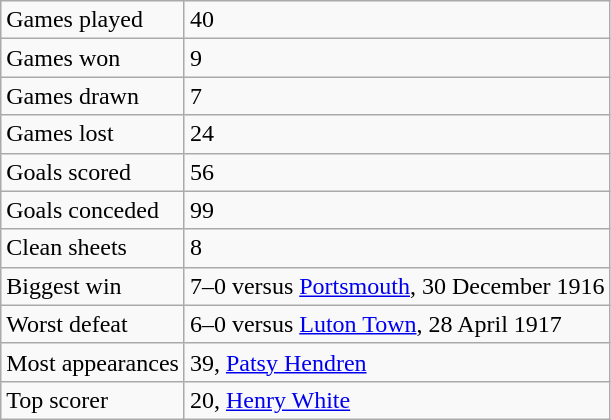<table class="wikitable">
<tr>
<td>Games played</td>
<td>40</td>
</tr>
<tr>
<td>Games won</td>
<td>9</td>
</tr>
<tr>
<td>Games drawn</td>
<td>7</td>
</tr>
<tr>
<td>Games lost</td>
<td>24</td>
</tr>
<tr>
<td>Goals scored</td>
<td>56</td>
</tr>
<tr>
<td>Goals conceded</td>
<td>99</td>
</tr>
<tr>
<td>Clean sheets</td>
<td>8</td>
</tr>
<tr>
<td>Biggest win</td>
<td>7–0 versus <a href='#'>Portsmouth</a>, 30 December 1916</td>
</tr>
<tr>
<td>Worst defeat</td>
<td>6–0 versus <a href='#'>Luton Town</a>, 28 April 1917</td>
</tr>
<tr>
<td>Most appearances</td>
<td>39, <a href='#'>Patsy Hendren</a></td>
</tr>
<tr>
<td>Top scorer</td>
<td>20, <a href='#'>Henry White</a></td>
</tr>
</table>
